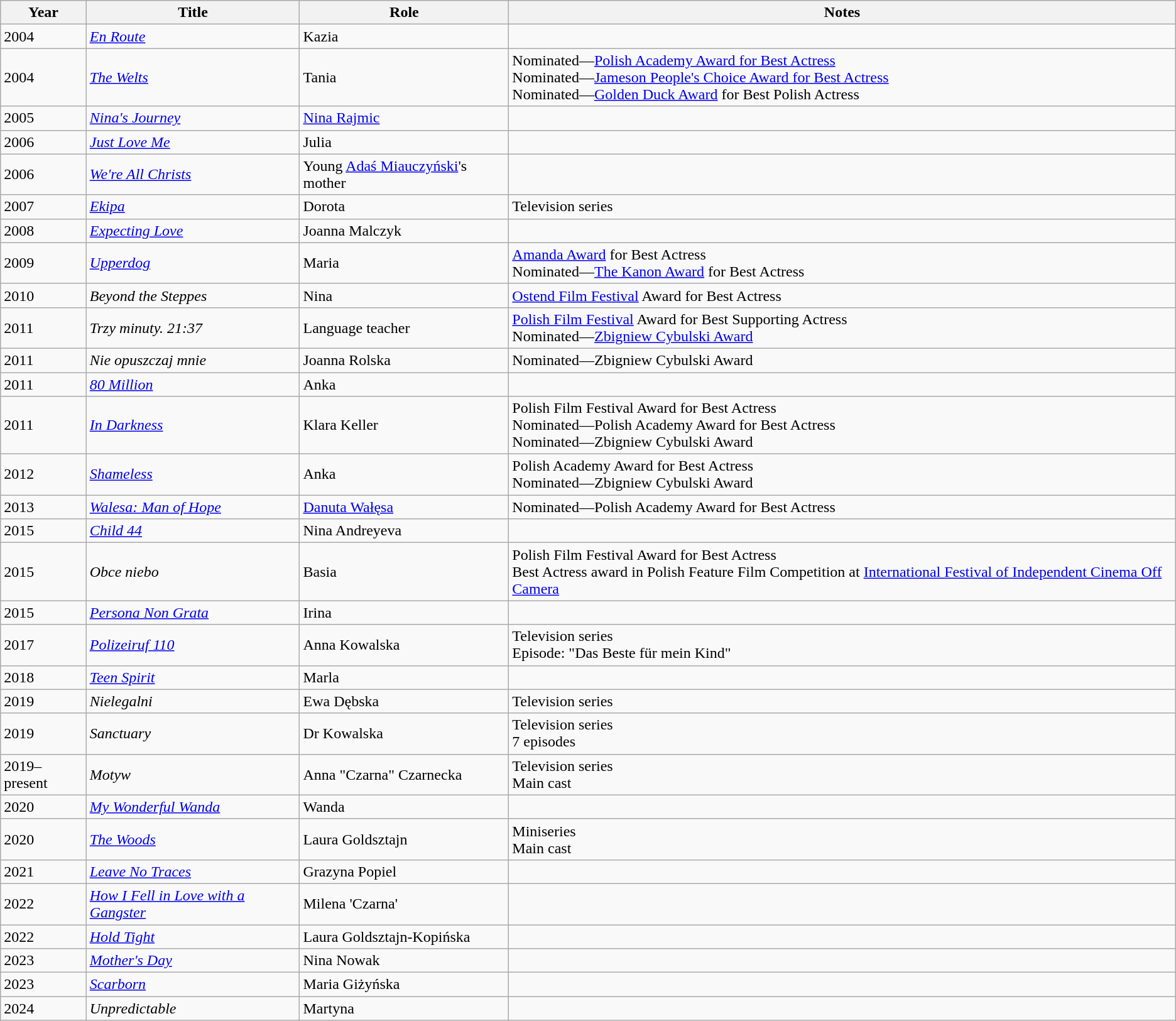<table class="wikitable sortable">
<tr>
<th>Year</th>
<th>Title</th>
<th>Role</th>
<th class="unsortable">Notes</th>
</tr>
<tr>
<td>2004</td>
<td><em><a href='#'>En Route</a></em></td>
<td>Kazia</td>
<td></td>
</tr>
<tr>
<td>2004</td>
<td><em><a href='#'>The Welts</a></em></td>
<td>Tania</td>
<td>Nominated—<a href='#'>Polish Academy Award for Best Actress</a><br>Nominated—<a href='#'>Jameson People's Choice Award for Best Actress</a><br>Nominated—<a href='#'>Golden Duck Award</a> for Best Polish Actress</td>
</tr>
<tr>
<td>2005</td>
<td><em><a href='#'>Nina's Journey</a></em></td>
<td><a href='#'>Nina Rajmic</a></td>
<td></td>
</tr>
<tr>
<td>2006</td>
<td><em><a href='#'>Just Love Me</a></em></td>
<td>Julia</td>
<td></td>
</tr>
<tr>
<td>2006</td>
<td><em><a href='#'>We're All Christs</a></em></td>
<td>Young <a href='#'>Adaś Miauczyński</a>'s mother</td>
<td></td>
</tr>
<tr>
<td>2007</td>
<td><em><a href='#'>Ekipa</a></em></td>
<td>Dorota</td>
<td>Television series</td>
</tr>
<tr>
<td>2008</td>
<td><em><a href='#'>Expecting Love</a></em></td>
<td>Joanna Malczyk</td>
<td></td>
</tr>
<tr>
<td>2009</td>
<td><em><a href='#'>Upperdog</a></em></td>
<td>Maria</td>
<td><a href='#'>Amanda Award</a> for Best Actress<br>Nominated—<a href='#'>The Kanon Award</a> for Best Actress</td>
</tr>
<tr>
<td>2010</td>
<td><em>Beyond the Steppes</em></td>
<td>Nina</td>
<td><a href='#'>Ostend Film Festival</a> Award for Best Actress</td>
</tr>
<tr>
<td>2011</td>
<td><em>Trzy minuty. 21:37</em></td>
<td>Language teacher</td>
<td><a href='#'>Polish Film Festival</a> Award for Best Supporting Actress<br>Nominated—<a href='#'>Zbigniew Cybulski Award</a></td>
</tr>
<tr>
<td>2011</td>
<td><em>Nie opuszczaj mnie</em></td>
<td>Joanna Rolska</td>
<td>Nominated—Zbigniew Cybulski Award</td>
</tr>
<tr>
<td>2011</td>
<td><em><a href='#'>80 Million</a></em></td>
<td>Anka</td>
<td></td>
</tr>
<tr>
<td>2011</td>
<td><em><a href='#'>In Darkness</a></em></td>
<td>Klara Keller</td>
<td>Polish Film Festival Award for Best Actress<br>Nominated—Polish Academy Award for Best Actress<br>Nominated—Zbigniew Cybulski Award</td>
</tr>
<tr>
<td>2012</td>
<td><em><a href='#'>Shameless</a></em></td>
<td>Anka</td>
<td>Polish Academy Award for Best Actress<br>Nominated—Zbigniew Cybulski Award</td>
</tr>
<tr>
<td>2013</td>
<td><em><a href='#'>Walesa: Man of Hope</a></em></td>
<td><a href='#'>Danuta Wałęsa</a></td>
<td>Nominated—Polish Academy Award for Best Actress</td>
</tr>
<tr>
<td>2015</td>
<td><em><a href='#'>Child 44</a></em></td>
<td>Nina Andreyeva</td>
<td></td>
</tr>
<tr>
<td>2015</td>
<td><em>Obce niebo</em></td>
<td>Basia</td>
<td>Polish Film Festival Award for Best Actress<br>Best Actress award in Polish Feature Film Competition at <a href='#'>International Festival of Independent Cinema Off Camera</a></td>
</tr>
<tr>
<td>2015</td>
<td><em><a href='#'>Persona Non Grata</a></em></td>
<td>Irina</td>
<td></td>
</tr>
<tr>
<td>2017</td>
<td><em><a href='#'>Polizeiruf 110</a></em></td>
<td>Anna Kowalska</td>
<td>Television series<br>Episode: "Das Beste für mein Kind"</td>
</tr>
<tr>
<td>2018</td>
<td><em><a href='#'>Teen Spirit</a></em></td>
<td>Marla</td>
<td></td>
</tr>
<tr>
<td>2019</td>
<td><em>Nielegalni</em></td>
<td>Ewa Dębska</td>
<td>Television series</td>
</tr>
<tr>
<td>2019</td>
<td><em>Sanctuary</em></td>
<td>Dr Kowalska</td>
<td>Television series<br>7 episodes</td>
</tr>
<tr>
<td>2019–present</td>
<td><em>Motyw</em></td>
<td>Anna "Czarna" Czarnecka</td>
<td>Television series<br>Main cast</td>
</tr>
<tr>
<td>2020</td>
<td><em><a href='#'>My Wonderful Wanda</a></em></td>
<td>Wanda</td>
<td></td>
</tr>
<tr>
<td>2020</td>
<td><em><a href='#'>The Woods</a></em></td>
<td>Laura Goldsztajn</td>
<td>Miniseries<br>Main cast</td>
</tr>
<tr>
<td>2021</td>
<td><em><a href='#'>Leave No Traces</a></em></td>
<td>Grazyna Popiel</td>
<td></td>
</tr>
<tr>
<td>2022</td>
<td><em><a href='#'>How I Fell in Love with a Gangster</a></em></td>
<td>Milena 'Czarna'</td>
<td></td>
</tr>
<tr>
<td>2022</td>
<td><em><a href='#'>Hold Tight</a></em></td>
<td>Laura Goldsztajn-Kopińska</td>
<td></td>
</tr>
<tr>
<td>2023</td>
<td><em><a href='#'>Mother's Day</a></em></td>
<td>Nina Nowak</td>
<td></td>
</tr>
<tr>
<td>2023</td>
<td><em><a href='#'>Scarborn</a></em></td>
<td>Maria Giżyńska</td>
<td></td>
</tr>
<tr>
<td>2024</td>
<td><em>Unpredictable</em></td>
<td>Martyna</td>
<td></td>
</tr>
</table>
